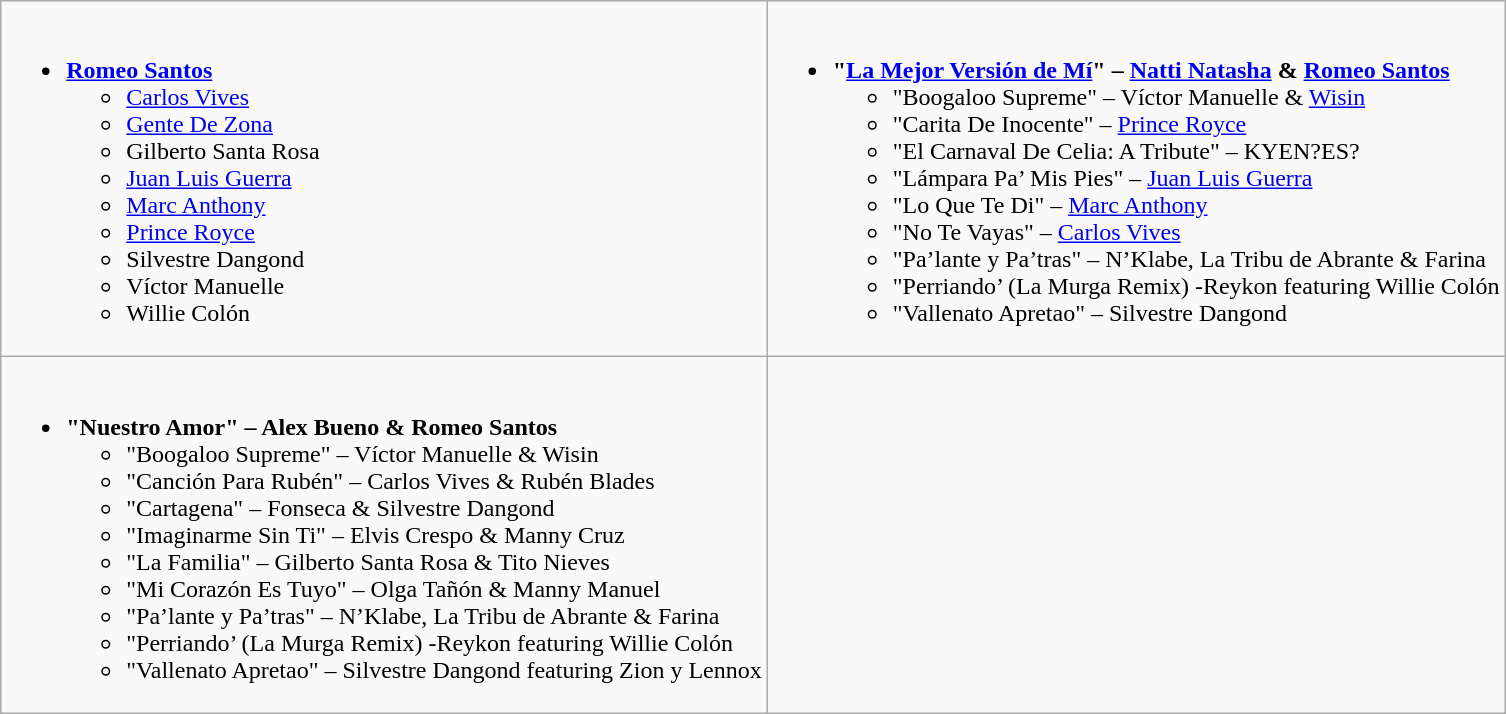<table class="wikitable">
<tr>
<td valign="top"><br><ul><li><strong><a href='#'>Romeo Santos</a></strong><ul><li><a href='#'>Carlos Vives</a></li><li><a href='#'>Gente De Zona</a></li><li>Gilberto Santa Rosa</li><li><a href='#'>Juan Luis Guerra</a></li><li><a href='#'>Marc Anthony</a></li><li><a href='#'>Prince Royce</a></li><li>Silvestre Dangond</li><li>Víctor Manuelle</li><li>Willie Colón</li></ul></li></ul></td>
<td valign="top"><br><ul><li><strong>"<a href='#'>La Mejor Versión de Mí</a>" – <a href='#'>Natti Natasha</a> & <a href='#'>Romeo Santos</a></strong><ul><li>"Boogaloo Supreme" – Víctor Manuelle & <a href='#'>Wisin</a></li><li>"Carita De Inocente" – <a href='#'>Prince Royce</a></li><li>"El Carnaval De Celia: A Tribute" – KYEN?ES?</li><li>"Lámpara Pa’ Mis Pies" – <a href='#'>Juan Luis Guerra</a></li><li>"Lo Que Te Di" – <a href='#'>Marc Anthony</a></li><li>"No Te Vayas" – <a href='#'>Carlos Vives</a></li><li>"Pa’lante y Pa’tras" – N’Klabe, La Tribu de Abrante & Farina</li><li>"Perriando’ (La Murga Remix) -Reykon featuring Willie Colón</li><li>"Vallenato Apretao" – Silvestre Dangond</li></ul></li></ul></td>
</tr>
<tr>
<td valign="top"><br><ul><li><strong>"Nuestro Amor" – Alex Bueno & Romeo Santos</strong><ul><li>"Boogaloo Supreme" – Víctor Manuelle & Wisin</li><li>"Canción Para Rubén" – Carlos Vives & Rubén Blades</li><li>"Cartagena" – Fonseca & Silvestre Dangond</li><li>"Imaginarme Sin Ti" – Elvis Crespo & Manny Cruz</li><li>"La Familia" – Gilberto Santa Rosa & Tito Nieves</li><li>"Mi Corazón Es Tuyo" – Olga Tañón & Manny Manuel</li><li>"Pa’lante y Pa’tras" – N’Klabe, La Tribu de Abrante & Farina</li><li>"Perriando’ (La Murga Remix) -Reykon featuring Willie Colón</li><li>"Vallenato Apretao" – Silvestre Dangond featuring Zion y Lennox</li></ul></li></ul></td>
</tr>
</table>
